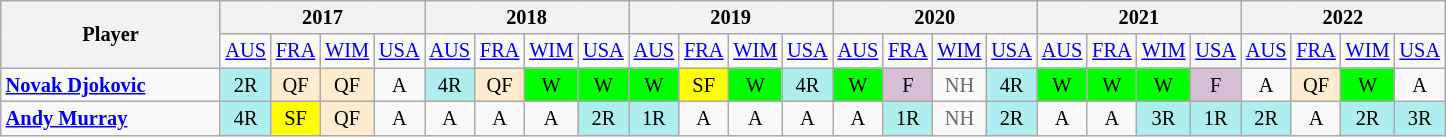<table class=wikitable style=text-align:center;font-size:85%>
<tr>
<th rowspan=2 style=width:140px>Player</th>
<th colspan=4>2017</th>
<th colspan=4>2018</th>
<th colspan=4>2019</th>
<th colspan=4>2020</th>
<th colspan=4>2021</th>
<th colspan=4>2022</th>
</tr>
<tr>
<td><a href='#'>AUS</a></td>
<td><a href='#'>FRA</a></td>
<td><a href='#'>WIM</a></td>
<td><a href='#'>USA</a></td>
<td><a href='#'>AUS</a></td>
<td><a href='#'>FRA</a></td>
<td><a href='#'>WIM</a></td>
<td><a href='#'>USA</a></td>
<td><a href='#'>AUS</a></td>
<td><a href='#'>FRA</a></td>
<td><a href='#'>WIM</a></td>
<td><a href='#'>USA</a></td>
<td><a href='#'>AUS</a></td>
<td><a href='#'>FRA</a></td>
<td><a href='#'>WIM</a></td>
<td><a href='#'>USA</a></td>
<td><a href='#'>AUS</a></td>
<td><a href='#'>FRA</a></td>
<td><a href='#'>WIM</a></td>
<td><a href='#'>USA</a></td>
<td><a href='#'>AUS</a></td>
<td><a href='#'>FRA</a></td>
<td><a href='#'>WIM</a></td>
<td><a href='#'>USA</a></td>
</tr>
<tr>
<td align=left> <strong><a href='#'>Novak Djokovic</a></strong></td>
<td style=background:#afeeee>2R</td>
<td style=background:#ffebcd>QF</td>
<td style=background:#ffebcd>QF</td>
<td>A</td>
<td style=background:#afeeee>4R</td>
<td style=background:#ffebcd>QF</td>
<td style=background:lime>W</td>
<td style=background:lime>W</td>
<td style=background:lime>W</td>
<td style=background:yellow>SF</td>
<td style=background:lime>W</td>
<td style=background:#afeeee>4R</td>
<td style=background:lime>W</td>
<td style=background:thistle>F</td>
<td style=color:#696969>NH</td>
<td style=background:#afeeee>4R</td>
<td style=background:lime>W</td>
<td style=background:lime>W</td>
<td style=background:lime>W</td>
<td style=background:thistle>F</td>
<td>A</td>
<td style=background:#ffebcd>QF</td>
<td style=background:lime>W</td>
<td>A</td>
</tr>
<tr>
<td align=left> <strong><a href='#'>Andy Murray</a></strong></td>
<td style=background:#afeeee>4R</td>
<td style=background:yellow>SF</td>
<td style=background:#ffebcd>QF</td>
<td>A</td>
<td>A</td>
<td>A</td>
<td>A</td>
<td style=background:#afeeee>2R</td>
<td style=background:#afeeee>1R</td>
<td>A</td>
<td>A</td>
<td>A</td>
<td>A</td>
<td style=background:#afeeee>1R</td>
<td style=color:#696969>NH</td>
<td style=background:#afeeee>2R</td>
<td>A</td>
<td>A</td>
<td style=background:#afeeee>3R</td>
<td style=background:#afeeee>1R</td>
<td style=background:#afeeee>2R</td>
<td>A</td>
<td style=background:#afeeee>2R</td>
<td style=background:#afeeee>3R</td>
</tr>
</table>
